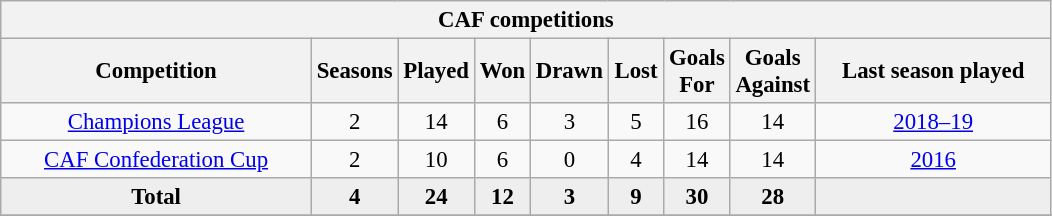<table class="wikitable" style="font-size:95%; text-align: center;">
<tr>
<th colspan="9">CAF competitions</th>
</tr>
<tr>
<th width="200">Competition</th>
<th width="30">Seasons</th>
<th width="30">Played</th>
<th width="30">Won</th>
<th width="30">Drawn</th>
<th width="30">Lost</th>
<th width="30">Goals For</th>
<th width="30">Goals Against</th>
<th width="150">Last season played</th>
</tr>
<tr>
<td><a href='#'>Champions League</a></td>
<td>2</td>
<td>14</td>
<td>6</td>
<td>3</td>
<td>5</td>
<td>16</td>
<td>14</td>
<td><a href='#'>2018–19</a></td>
</tr>
<tr>
<td><a href='#'>CAF Confederation Cup</a></td>
<td>2</td>
<td>10</td>
<td>6</td>
<td>0</td>
<td>4</td>
<td>14</td>
<td>14</td>
<td><a href='#'>2016</a></td>
</tr>
<tr bgcolor=#EEEEEE>
<td><strong>Total</strong></td>
<td><strong>4</strong></td>
<td><strong>24</strong></td>
<td><strong>12</strong></td>
<td><strong>3</strong></td>
<td><strong>9</strong></td>
<td><strong>30</strong></td>
<td><strong>28</strong></td>
<td></td>
</tr>
<tr>
</tr>
</table>
